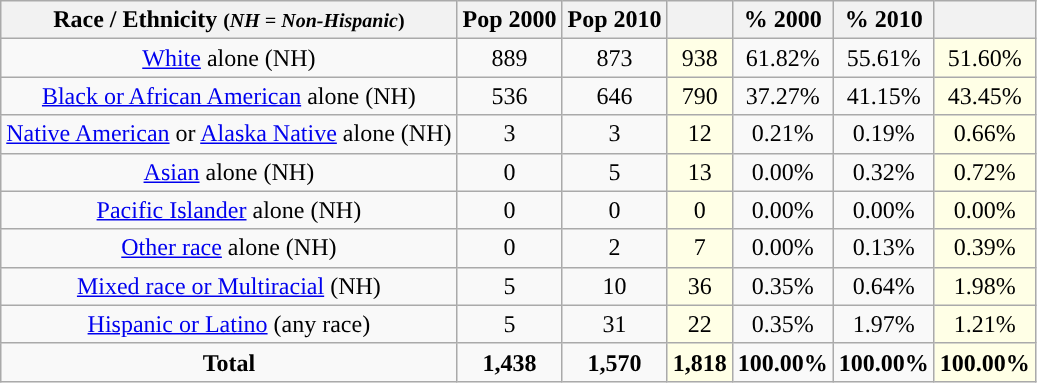<table class="wikitable" style="text-align:center;">
<tr>
<th>Race / Ethnicity <small>(<em>NH = Non-Hispanic</em>)</small></th>
<th>Pop 2000</th>
<th>Pop 2010</th>
<th></th>
<th>% 2000</th>
<th>% 2010</th>
<th></th>
</tr>
<tr>
<td><a href='#'>White</a> alone (NH)</td>
<td>889</td>
<td>873</td>
<td style='background: #ffffe6;'>938</td>
<td>61.82%</td>
<td>55.61%</td>
<td style='background: #ffffe6;'>51.60%</td>
</tr>
<tr>
<td><a href='#'>Black or African American</a> alone (NH)</td>
<td>536</td>
<td>646</td>
<td style='background: #ffffe6;'>790</td>
<td>37.27%</td>
<td>41.15%</td>
<td style='background: #ffffe6;'>43.45%</td>
</tr>
<tr>
<td><a href='#'>Native American</a> or <a href='#'>Alaska Native</a> alone (NH)</td>
<td>3</td>
<td>3</td>
<td style='background: #ffffe6;'>12</td>
<td>0.21%</td>
<td>0.19%</td>
<td style='background: #ffffe6;'>0.66%</td>
</tr>
<tr>
<td><a href='#'>Asian</a> alone (NH)</td>
<td>0</td>
<td>5</td>
<td style='background: #ffffe6;'>13</td>
<td>0.00%</td>
<td>0.32%</td>
<td style='background: #ffffe6;'>0.72%</td>
</tr>
<tr>
<td><a href='#'>Pacific Islander</a> alone (NH)</td>
<td>0</td>
<td>0</td>
<td style='background: #ffffe6;'>0</td>
<td>0.00%</td>
<td>0.00%</td>
<td style='background: #ffffe6;'>0.00%</td>
</tr>
<tr>
<td><a href='#'>Other race</a> alone (NH)</td>
<td>0</td>
<td>2</td>
<td style='background: #ffffe6;'>7</td>
<td>0.00%</td>
<td>0.13%</td>
<td style='background: #ffffe6;'>0.39%</td>
</tr>
<tr>
<td><a href='#'>Mixed race or Multiracial</a> (NH)</td>
<td>5</td>
<td>10</td>
<td style='background: #ffffe6;'>36</td>
<td>0.35%</td>
<td>0.64%</td>
<td style='background: #ffffe6;'>1.98%</td>
</tr>
<tr>
<td><a href='#'>Hispanic or Latino</a> (any race)</td>
<td>5</td>
<td>31</td>
<td style='background: #ffffe6;'>22</td>
<td>0.35%</td>
<td>1.97%</td>
<td style='background: #ffffe6;'>1.21%</td>
</tr>
<tr>
<td><strong>Total</strong></td>
<td><strong>1,438</strong></td>
<td><strong>1,570</strong></td>
<td style='background: #ffffe6;'><strong>1,818</strong></td>
<td><strong>100.00%</strong></td>
<td><strong>100.00%</strong></td>
<td style='background: #ffffe6;'><strong>100.00%</strong></td>
</tr>
</table>
